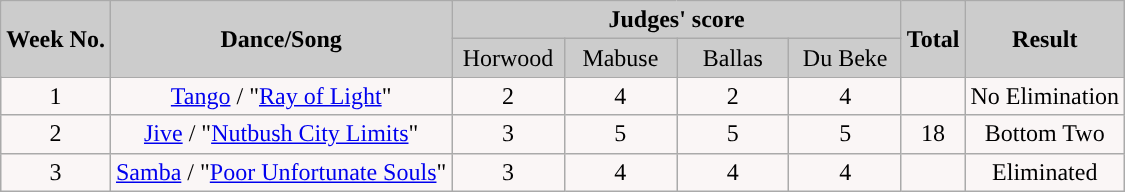<table class="wikitable collapsible collapsed">
<tr>
<th rowspan="2" style="background:#ccc; text-align:Center;"><strong>Week No.</strong></th>
<th rowspan="2" style="background:#ccc; text-align:Center;"><strong>Dance/Song</strong></th>
<th colspan="4" style="background:#ccc; text-align:Center;"><strong>Judges' score</strong></th>
<th rowspan="2" style="background:#ccc; text-align:Center;"><strong>Total</strong></th>
<th rowspan="2" style="background:#ccc; text-align:Center;"><strong>Result</strong></th>
</tr>
<tr style="text-align:center; background:#ccc;">
<td style="width:10%; ">Horwood</td>
<td style="width:10%; ">Mabuse</td>
<td style="width:10%; ">Ballas</td>
<td style="width:10%; ">Du Beke</td>
</tr>
<tr style="text-align:center; background:#faf6f6">
<td>1</td>
<td><a href='#'>Tango</a> / "<a href='#'>Ray of Light</a>"</td>
<td>2</td>
<td>4</td>
<td>2</td>
<td>4</td>
<td></td>
<td>No Elimination</td>
</tr>
<tr style="text-align:center; background:#faf6f6">
<td>2</td>
<td><a href='#'>Jive</a> / "<a href='#'>Nutbush City Limits</a>"</td>
<td>3</td>
<td>5</td>
<td>5</td>
<td>5</td>
<td>18</td>
<td>Bottom Two</td>
</tr>
<tr style="text-align:center; background:#faf6f6">
<td>3</td>
<td><a href='#'>Samba</a> / "<a href='#'>Poor Unfortunate Souls</a>"</td>
<td>3</td>
<td>4</td>
<td>4</td>
<td>4</td>
<td></td>
<td>Eliminated</td>
</tr>
</table>
